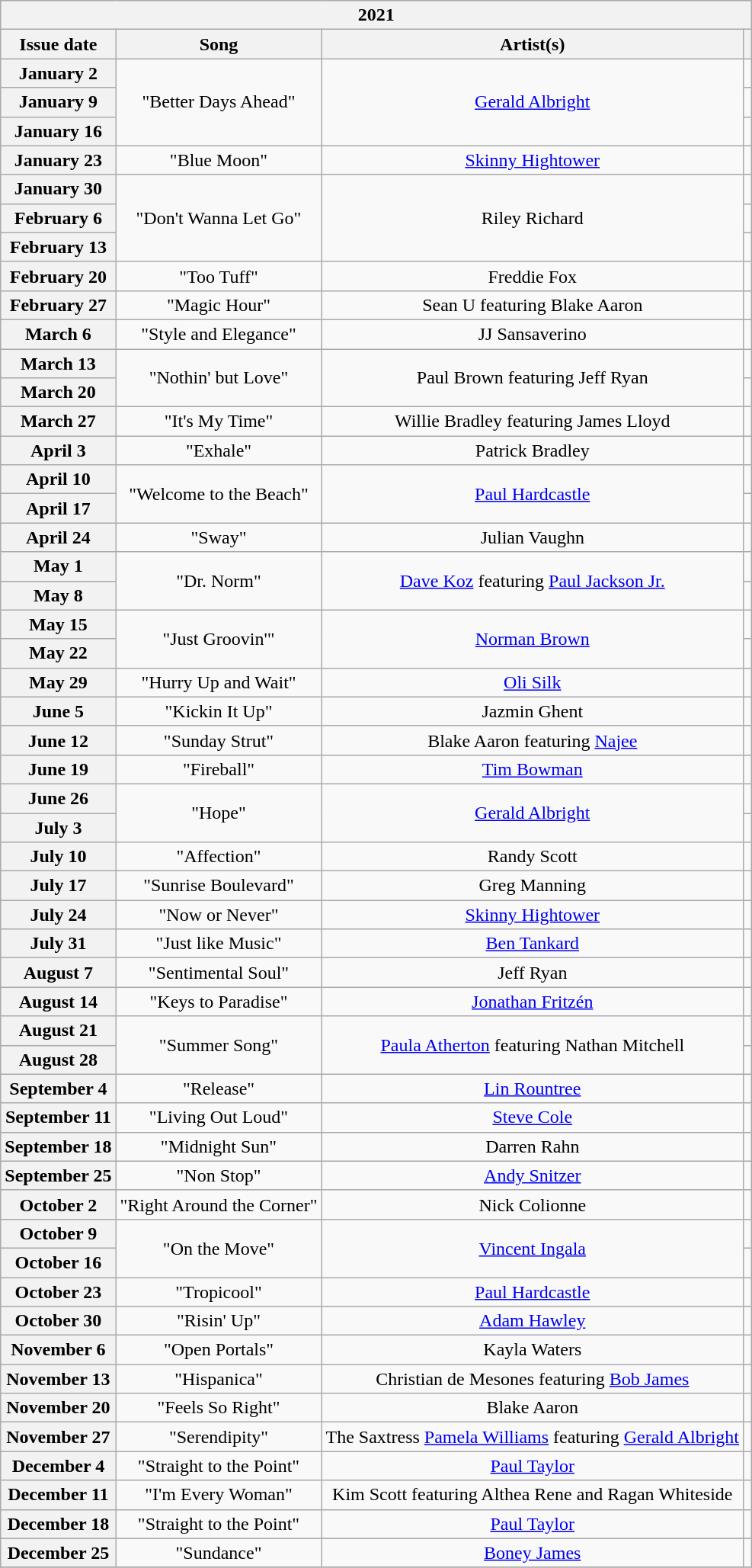<table class="wikitable plainrowheaders" style="text-align: center;">
<tr>
<th colspan="5">2021</th>
</tr>
<tr>
<th scope="col">Issue date</th>
<th scope="col">Song</th>
<th scope="col">Artist(s)</th>
<th scope="col"></th>
</tr>
<tr>
<th scope="row">January 2</th>
<td rowspan="3">"Better Days Ahead"</td>
<td rowspan="3"><a href='#'>Gerald Albright</a></td>
<td align="center"></td>
</tr>
<tr>
<th scope="row">January 9</th>
<td align="center"></td>
</tr>
<tr>
<th scope="row">January 16</th>
<td align="center"></td>
</tr>
<tr>
<th scope="row">January 23</th>
<td>"Blue Moon"</td>
<td><a href='#'>Skinny Hightower</a></td>
<td align="center"></td>
</tr>
<tr>
<th scope="row">January 30</th>
<td rowspan="3">"Don't Wanna Let Go"</td>
<td rowspan="3">Riley Richard</td>
<td align="center"></td>
</tr>
<tr>
<th scope="row">February 6</th>
<td align="center"></td>
</tr>
<tr>
<th scope="row">February 13</th>
<td align="center"></td>
</tr>
<tr>
<th scope="row">February 20</th>
<td>"Too Tuff"</td>
<td>Freddie Fox</td>
<td align="center"></td>
</tr>
<tr>
<th scope="row">February 27</th>
<td>"Magic Hour"</td>
<td>Sean U featuring Blake Aaron</td>
<td align="center"></td>
</tr>
<tr>
<th scope="row">March 6</th>
<td>"Style and Elegance"</td>
<td>JJ Sansaverino</td>
<td align="center"></td>
</tr>
<tr>
<th scope="row">March 13</th>
<td rowspan="2">"Nothin' but Love"</td>
<td rowspan="2">Paul Brown featuring Jeff Ryan</td>
<td align="center"></td>
</tr>
<tr>
<th scope="row">March 20</th>
<td align="center"></td>
</tr>
<tr>
<th scope="row">March 27</th>
<td>"It's My Time"</td>
<td>Willie Bradley featuring James Lloyd</td>
<td align="center"></td>
</tr>
<tr>
<th scope="row">April 3</th>
<td>"Exhale"</td>
<td>Patrick Bradley</td>
<td align="center"></td>
</tr>
<tr>
<th scope="row">April 10</th>
<td rowspan="2">"Welcome to the Beach"</td>
<td rowspan="2"><a href='#'>Paul Hardcastle</a></td>
<td align="center"></td>
</tr>
<tr>
<th scope="row">April 17</th>
<td align="center"></td>
</tr>
<tr>
<th scope="row">April 24</th>
<td>"Sway"</td>
<td>Julian Vaughn</td>
<td align="center"></td>
</tr>
<tr>
<th scope="row">May 1</th>
<td rowspan="2">"Dr. Norm"</td>
<td rowspan="2"><a href='#'>Dave Koz</a> featuring <a href='#'>Paul Jackson Jr.</a></td>
<td align="center"></td>
</tr>
<tr>
<th scope="row">May 8</th>
<td align="center"></td>
</tr>
<tr>
<th scope="row">May 15</th>
<td rowspan="2">"Just Groovin'"</td>
<td rowspan="2"><a href='#'>Norman Brown</a></td>
<td align="center"></td>
</tr>
<tr>
<th scope="row">May 22</th>
<td align="center"></td>
</tr>
<tr>
<th scope="row">May 29</th>
<td>"Hurry Up and Wait"</td>
<td><a href='#'>Oli Silk</a></td>
<td align="center"></td>
</tr>
<tr>
<th scope="row">June 5</th>
<td>"Kickin It Up"</td>
<td>Jazmin Ghent</td>
<td align="center"></td>
</tr>
<tr>
<th scope="row">June 12</th>
<td>"Sunday Strut"</td>
<td>Blake Aaron featuring <a href='#'>Najee</a></td>
<td align="center"></td>
</tr>
<tr>
<th scope="row">June 19</th>
<td>"Fireball"</td>
<td><a href='#'>Tim Bowman</a></td>
<td align="center"></td>
</tr>
<tr>
<th scope="row">June 26</th>
<td rowspan="2">"Hope"</td>
<td rowspan="2"><a href='#'>Gerald Albright</a></td>
<td align="center"></td>
</tr>
<tr>
<th scope="row">July 3</th>
<td align="center"></td>
</tr>
<tr>
<th scope="row">July 10</th>
<td>"Affection"</td>
<td>Randy Scott</td>
<td align="center"></td>
</tr>
<tr>
<th scope="row">July 17</th>
<td>"Sunrise Boulevard"</td>
<td>Greg Manning</td>
<td align="center"></td>
</tr>
<tr>
<th scope="row">July 24</th>
<td>"Now or Never"</td>
<td><a href='#'>Skinny Hightower</a></td>
<td align="center"></td>
</tr>
<tr>
<th scope="row">July 31</th>
<td>"Just like Music"</td>
<td><a href='#'>Ben Tankard</a></td>
<td align="center"></td>
</tr>
<tr>
<th scope="row">August 7</th>
<td>"Sentimental Soul"</td>
<td>Jeff Ryan</td>
<td align="center"></td>
</tr>
<tr>
<th scope="row">August 14</th>
<td>"Keys to Paradise"</td>
<td><a href='#'>Jonathan Fritzén</a></td>
<td align="center"></td>
</tr>
<tr>
<th scope="row">August 21</th>
<td rowspan="2">"Summer Song"</td>
<td rowspan="2"><a href='#'>Paula Atherton</a> featuring Nathan Mitchell</td>
<td align="center"></td>
</tr>
<tr>
<th scope="row">August 28</th>
<td align="center"></td>
</tr>
<tr>
<th scope="row">September 4</th>
<td>"Release"</td>
<td><a href='#'>Lin Rountree</a></td>
<td align="center"></td>
</tr>
<tr>
<th scope="row">September 11</th>
<td>"Living Out Loud"</td>
<td><a href='#'>Steve Cole</a></td>
<td align="center"></td>
</tr>
<tr>
<th scope="row">September 18</th>
<td>"Midnight Sun"</td>
<td>Darren Rahn</td>
<td align="center"></td>
</tr>
<tr>
<th scope="row">September 25</th>
<td>"Non Stop"</td>
<td><a href='#'>Andy Snitzer</a></td>
<td align="center"></td>
</tr>
<tr>
<th scope="row">October 2</th>
<td>"Right Around the Corner"</td>
<td>Nick Colionne</td>
<td align="center"></td>
</tr>
<tr>
<th scope="row">October 9</th>
<td rowspan="2">"On the Move"</td>
<td rowspan="2"><a href='#'>Vincent Ingala</a></td>
<td align="center"></td>
</tr>
<tr>
<th scope="row">October 16</th>
<td align="center"></td>
</tr>
<tr>
<th scope="row">October 23</th>
<td>"Tropicool"</td>
<td><a href='#'>Paul Hardcastle</a></td>
<td align="center"></td>
</tr>
<tr>
<th scope="row">October 30</th>
<td>"Risin' Up"</td>
<td><a href='#'>Adam Hawley</a></td>
<td align="center"></td>
</tr>
<tr>
<th scope="row">November 6</th>
<td>"Open Portals"</td>
<td>Kayla Waters</td>
<td align="center"></td>
</tr>
<tr>
<th scope="row">November 13</th>
<td>"Hispanica"</td>
<td>Christian de Mesones featuring <a href='#'>Bob James</a></td>
<td align="center"></td>
</tr>
<tr>
<th scope="row">November 20</th>
<td>"Feels So Right"</td>
<td>Blake Aaron</td>
<td align="center"></td>
</tr>
<tr>
<th scope="row">November 27</th>
<td>"Serendipity"</td>
<td>The Saxtress <a href='#'>Pamela Williams</a> featuring <a href='#'>Gerald Albright</a></td>
<td align="center"></td>
</tr>
<tr>
<th scope="row">December 4</th>
<td>"Straight to the Point"</td>
<td><a href='#'>Paul Taylor</a></td>
<td align="center"></td>
</tr>
<tr>
<th scope="row">December 11</th>
<td>"I'm Every Woman"</td>
<td>Kim Scott featuring Althea Rene and Ragan Whiteside</td>
<td align="center"></td>
</tr>
<tr>
<th scope="row">December 18</th>
<td>"Straight to the Point"</td>
<td><a href='#'>Paul Taylor</a></td>
<td align="center"></td>
</tr>
<tr>
<th scope="row">December 25</th>
<td>"Sundance"</td>
<td><a href='#'>Boney James</a></td>
<td align="center"></td>
</tr>
<tr>
</tr>
</table>
